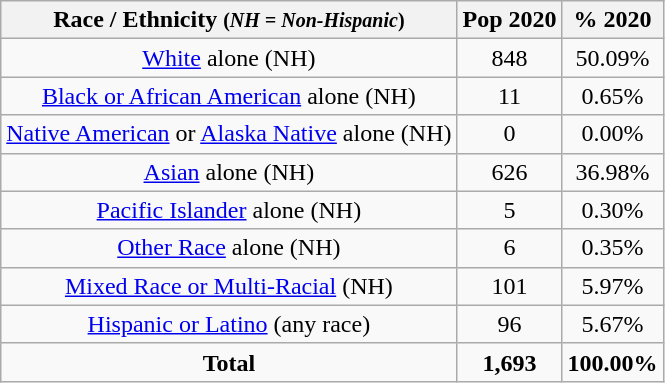<table class="wikitable" style="text-align:center;">
<tr>
<th>Race / Ethnicity <small>(<em>NH = Non-Hispanic</em>)</small></th>
<th>Pop 2020</th>
<th>% 2020</th>
</tr>
<tr>
<td><a href='#'>White</a> alone (NH)</td>
<td>848</td>
<td>50.09%</td>
</tr>
<tr>
<td><a href='#'>Black or African American</a> alone (NH)</td>
<td>11</td>
<td>0.65%</td>
</tr>
<tr>
<td><a href='#'>Native American</a> or <a href='#'>Alaska Native</a> alone (NH)</td>
<td>0</td>
<td>0.00%</td>
</tr>
<tr>
<td><a href='#'>Asian</a> alone (NH)</td>
<td>626</td>
<td>36.98%</td>
</tr>
<tr>
<td><a href='#'>Pacific Islander</a> alone (NH)</td>
<td>5</td>
<td>0.30%</td>
</tr>
<tr>
<td><a href='#'>Other Race</a> alone (NH)</td>
<td>6</td>
<td>0.35%</td>
</tr>
<tr>
<td><a href='#'>Mixed Race or Multi-Racial</a> (NH)</td>
<td>101</td>
<td>5.97%</td>
</tr>
<tr>
<td><a href='#'>Hispanic or Latino</a> (any race)</td>
<td>96</td>
<td>5.67%</td>
</tr>
<tr>
<td><strong>Total</strong></td>
<td><strong>1,693</strong></td>
<td><strong>100.00%</strong></td>
</tr>
</table>
